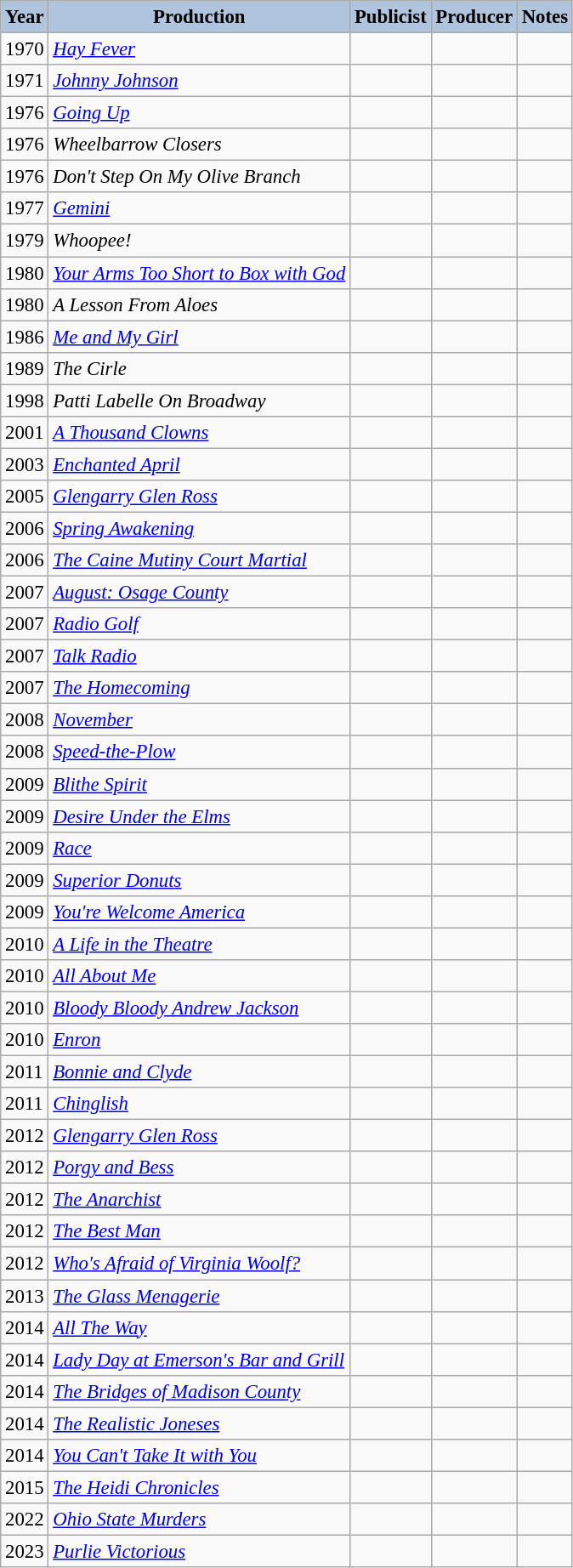<table class="wikitable sortable" style="font-size: 95%;">
<tr>
<th scope="col" style="background:#B0C4DE;">Year</th>
<th scope="col" style="background:#B0C4DE;">Production</th>
<th scope="col" style="background:#B0C4DE;">Publicist</th>
<th scope="col" style="background:#B0C4DE;">Producer</th>
<th scope="col" style="background:#B0C4DE;">Notes</th>
</tr>
<tr>
<td>1970</td>
<td><em><a href='#'>Hay Fever</a></em></td>
<td></td>
<td></td>
<td></td>
</tr>
<tr>
<td>1971</td>
<td><em><a href='#'>Johnny Johnson</a></em></td>
<td></td>
<td></td>
<td></td>
</tr>
<tr>
<td>1976</td>
<td><em><a href='#'>Going Up</a></em></td>
<td></td>
<td></td>
<td></td>
</tr>
<tr>
<td>1976</td>
<td><em>Wheelbarrow Closers</em></td>
<td></td>
<td></td>
<td></td>
</tr>
<tr>
<td>1976</td>
<td><em>Don't Step On My Olive Branch</em></td>
<td></td>
<td></td>
<td></td>
</tr>
<tr>
<td>1977</td>
<td><em><a href='#'>Gemini</a></em></td>
<td></td>
<td></td>
<td></td>
</tr>
<tr>
<td>1979</td>
<td><em>Whoopee!</em></td>
<td></td>
<td></td>
<td></td>
</tr>
<tr>
<td>1980</td>
<td><em><a href='#'>Your Arms Too Short to Box with God</a></em></td>
<td></td>
<td></td>
<td></td>
</tr>
<tr>
<td>1980</td>
<td><em>A Lesson From Aloes</em></td>
<td></td>
<td></td>
<td></td>
</tr>
<tr>
<td>1986</td>
<td><em><a href='#'>Me and My Girl</a></em></td>
<td></td>
<td></td>
<td></td>
</tr>
<tr>
<td>1989</td>
<td><em>The Cirle</em></td>
<td></td>
<td></td>
<td></td>
</tr>
<tr>
<td>1998</td>
<td><em>Patti Labelle On Broadway</em></td>
<td></td>
<td></td>
<td></td>
</tr>
<tr>
<td>2001</td>
<td><em><a href='#'>A Thousand Clowns</a></em></td>
<td></td>
<td></td>
<td></td>
</tr>
<tr>
<td>2003</td>
<td><em><a href='#'>Enchanted April</a></em></td>
<td></td>
<td></td>
<td></td>
</tr>
<tr>
<td>2005</td>
<td><em><a href='#'>Glengarry Glen Ross</a></em></td>
<td></td>
<td></td>
<td></td>
</tr>
<tr>
<td>2006</td>
<td><em><a href='#'>Spring Awakening</a></em></td>
<td></td>
<td></td>
<td></td>
</tr>
<tr>
<td>2006</td>
<td><em><a href='#'>The Caine Mutiny Court Martial</a></em></td>
<td></td>
<td></td>
<td></td>
</tr>
<tr>
<td>2007</td>
<td><em><a href='#'>August: Osage County</a></em></td>
<td></td>
<td></td>
<td></td>
</tr>
<tr>
<td>2007</td>
<td><em><a href='#'>Radio Golf</a></em></td>
<td></td>
<td></td>
<td></td>
</tr>
<tr>
<td>2007</td>
<td><em><a href='#'>Talk Radio</a></em></td>
<td></td>
<td></td>
<td></td>
</tr>
<tr>
<td>2007</td>
<td><em><a href='#'>The Homecoming</a></em></td>
<td></td>
<td></td>
<td></td>
</tr>
<tr>
<td>2008</td>
<td><em><a href='#'>November</a></em></td>
<td></td>
<td></td>
<td></td>
</tr>
<tr>
<td>2008</td>
<td><em><a href='#'>Speed-the-Plow</a></em></td>
<td></td>
<td></td>
<td></td>
</tr>
<tr>
<td>2009</td>
<td><em><a href='#'>Blithe Spirit</a></em></td>
<td></td>
<td></td>
<td></td>
</tr>
<tr>
<td>2009</td>
<td><em><a href='#'>Desire Under the Elms</a></em></td>
<td></td>
<td></td>
<td></td>
</tr>
<tr>
<td>2009</td>
<td><em><a href='#'>Race</a></em></td>
<td></td>
<td></td>
<td></td>
</tr>
<tr>
<td>2009</td>
<td><em><a href='#'>Superior Donuts</a></em></td>
<td></td>
<td></td>
<td></td>
</tr>
<tr>
<td>2009</td>
<td><em><a href='#'>You're Welcome America</a></em></td>
<td></td>
<td></td>
<td></td>
</tr>
<tr>
<td>2010</td>
<td><em><a href='#'>A Life in the Theatre</a></em></td>
<td></td>
<td></td>
<td></td>
</tr>
<tr>
<td>2010</td>
<td><em><a href='#'>All About Me</a></em></td>
<td></td>
<td></td>
<td></td>
</tr>
<tr>
<td>2010</td>
<td><em><a href='#'>Bloody Bloody Andrew Jackson</a></em></td>
<td></td>
<td></td>
<td></td>
</tr>
<tr>
<td>2010</td>
<td><em><a href='#'>Enron</a></em></td>
<td></td>
<td></td>
<td></td>
</tr>
<tr>
<td>2011</td>
<td><em><a href='#'>Bonnie and Clyde</a></em></td>
<td></td>
<td></td>
<td></td>
</tr>
<tr>
<td>2011</td>
<td><em><a href='#'>Chinglish</a></em></td>
<td></td>
<td></td>
<td></td>
</tr>
<tr>
<td>2012</td>
<td><em><a href='#'>Glengarry Glen Ross</a></em></td>
<td></td>
<td></td>
<td></td>
</tr>
<tr>
<td>2012</td>
<td><em><a href='#'>Porgy and Bess</a></em></td>
<td></td>
<td></td>
<td></td>
</tr>
<tr>
<td>2012</td>
<td><em><a href='#'>The Anarchist</a></em></td>
<td></td>
<td></td>
<td></td>
</tr>
<tr>
<td>2012</td>
<td><em><a href='#'>The Best Man</a></em></td>
<td></td>
<td></td>
<td></td>
</tr>
<tr>
<td>2012</td>
<td><em><a href='#'>Who's Afraid of Virginia Woolf?</a></em></td>
<td></td>
<td></td>
<td></td>
</tr>
<tr>
<td>2013</td>
<td><em><a href='#'>The Glass Menagerie</a></em></td>
<td></td>
<td></td>
<td></td>
</tr>
<tr>
<td>2014</td>
<td><em><a href='#'>All The Way</a></em></td>
<td></td>
<td></td>
<td></td>
</tr>
<tr>
<td>2014</td>
<td><em><a href='#'>Lady Day at Emerson's Bar and Grill</a></em></td>
<td></td>
<td></td>
<td></td>
</tr>
<tr>
<td>2014</td>
<td><em><a href='#'>The Bridges of Madison County</a></em></td>
<td></td>
<td></td>
<td></td>
</tr>
<tr>
<td>2014</td>
<td><em><a href='#'>The Realistic Joneses</a></em></td>
<td></td>
<td></td>
<td></td>
</tr>
<tr>
<td>2014</td>
<td><em><a href='#'>You Can't Take It with You</a></em></td>
<td></td>
<td></td>
<td></td>
</tr>
<tr>
<td>2015</td>
<td><em><a href='#'>The Heidi Chronicles</a></em></td>
<td></td>
<td></td>
<td></td>
</tr>
<tr>
<td>2022</td>
<td><em><a href='#'>Ohio State Murders</a></em></td>
<td></td>
<td></td>
<td></td>
</tr>
<tr>
<td>2023</td>
<td><em><a href='#'>Purlie Victorious</a></em></td>
<td></td>
<td></td>
<td></td>
</tr>
</table>
